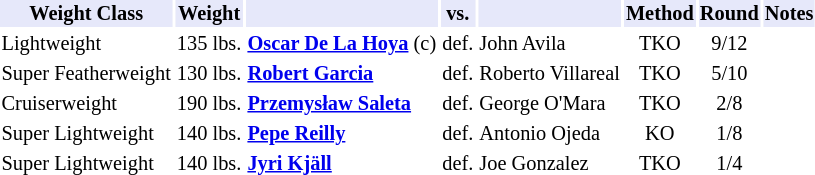<table class="toccolours" style="font-size: 85%;">
<tr>
<th style="background:#e6e8fa; color:#000; text-align:center;">Weight Class</th>
<th style="background:#e6e8fa; color:#000; text-align:center;">Weight</th>
<th style="background:#e6e8fa; color:#000; text-align:center;"></th>
<th style="background:#e6e8fa; color:#000; text-align:center;">vs.</th>
<th style="background:#e6e8fa; color:#000; text-align:center;"></th>
<th style="background:#e6e8fa; color:#000; text-align:center;">Method</th>
<th style="background:#e6e8fa; color:#000; text-align:center;">Round</th>
<th style="background:#e6e8fa; color:#000; text-align:center;">Notes</th>
</tr>
<tr>
<td>Lightweight</td>
<td>135 lbs.</td>
<td><strong><a href='#'>Oscar De La Hoya</a></strong> (c)</td>
<td>def.</td>
<td>John Avila</td>
<td align=center>TKO</td>
<td align=center>9/12</td>
<td></td>
</tr>
<tr>
<td>Super Featherweight</td>
<td>130 lbs.</td>
<td><strong><a href='#'>Robert Garcia</a></strong></td>
<td>def.</td>
<td>Roberto Villareal</td>
<td align=center>TKO</td>
<td align=center>5/10</td>
</tr>
<tr>
<td>Cruiserweight</td>
<td>190 lbs.</td>
<td><strong><a href='#'>Przemysław Saleta</a></strong></td>
<td>def.</td>
<td>George O'Mara</td>
<td align=center>TKO</td>
<td align=center>2/8</td>
</tr>
<tr>
<td>Super Lightweight</td>
<td>140 lbs.</td>
<td><strong><a href='#'>Pepe Reilly</a></strong></td>
<td>def.</td>
<td>Antonio Ojeda</td>
<td align=center>KO</td>
<td align=center>1/8</td>
</tr>
<tr>
<td>Super Lightweight</td>
<td>140 lbs.</td>
<td><strong><a href='#'>Jyri Kjäll</a></strong></td>
<td>def.</td>
<td>Joe Gonzalez</td>
<td align=center>TKO</td>
<td align=center>1/4</td>
</tr>
</table>
